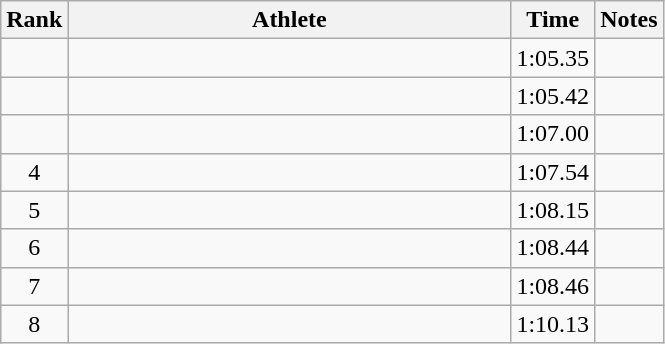<table class="wikitable" style="text-align:center">
<tr>
<th>Rank</th>
<th Style="width:18em">Athlete</th>
<th>Time</th>
<th>Notes</th>
</tr>
<tr>
<td></td>
<td style="text-align:left"></td>
<td>1:05.35</td>
<td></td>
</tr>
<tr>
<td></td>
<td style="text-align:left"></td>
<td>1:05.42</td>
<td></td>
</tr>
<tr>
<td></td>
<td style="text-align:left"></td>
<td>1:07.00</td>
<td></td>
</tr>
<tr>
<td>4</td>
<td style="text-align:left"></td>
<td>1:07.54</td>
<td></td>
</tr>
<tr>
<td>5</td>
<td style="text-align:left"></td>
<td>1:08.15</td>
<td></td>
</tr>
<tr>
<td>6</td>
<td style="text-align:left"></td>
<td>1:08.44</td>
<td></td>
</tr>
<tr>
<td>7</td>
<td style="text-align:left"></td>
<td>1:08.46</td>
<td></td>
</tr>
<tr>
<td>8</td>
<td style="text-align:left"></td>
<td>1:10.13</td>
<td></td>
</tr>
</table>
